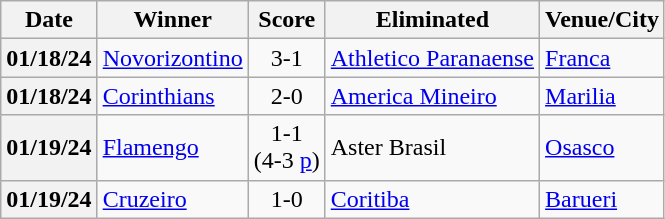<table class="sortable plainrowheaders wikitable">
<tr>
<th scope="col">Date</th>
<th scope="col">Winner</th>
<th scope="col">Score</th>
<th scope="col">Eliminated</th>
<th scope="col">Venue/City</th>
</tr>
<tr>
<th scope="row" style="text-align:center">01/18/24</th>
<td><a href='#'>Novorizontino</a></td>
<td align="center">3-1</td>
<td><a href='#'>Athletico Paranaense</a></td>
<td><a href='#'>Franca</a></td>
</tr>
<tr>
<th scope="row" style="text-align:center">01/18/24</th>
<td><a href='#'>Corinthians</a></td>
<td align="center">2-0</td>
<td><a href='#'>America Mineiro</a></td>
<td><a href='#'>Marilia</a></td>
</tr>
<tr>
<th scope="row" style="text-align:center">01/19/24</th>
<td><a href='#'>Flamengo</a></td>
<td align="center">1-1<br>(4-3 <a href='#'>p</a>)</td>
<td>Aster Brasil</td>
<td><a href='#'>Osasco</a></td>
</tr>
<tr>
<th scope="row" style="text-align:center">01/19/24</th>
<td><a href='#'>Cruzeiro</a></td>
<td align="center">1-0</td>
<td><a href='#'>Coritiba</a></td>
<td><a href='#'>Barueri</a></td>
</tr>
</table>
